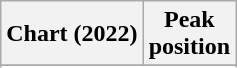<table class="wikitable sortable plainrowheaders">
<tr>
<th scope="col">Chart (2022)</th>
<th scope="col">Peak<br>position</th>
</tr>
<tr>
</tr>
<tr>
</tr>
<tr>
</tr>
</table>
